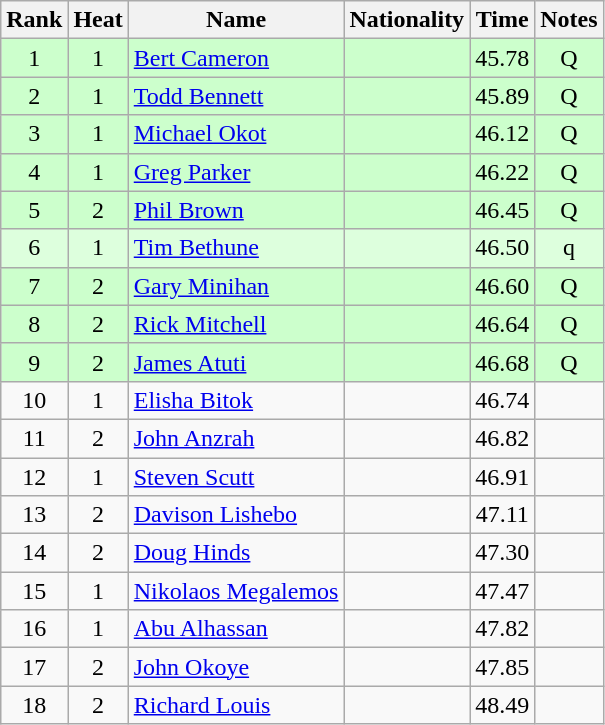<table class="wikitable sortable" style="text-align:center">
<tr>
<th>Rank</th>
<th>Heat</th>
<th>Name</th>
<th>Nationality</th>
<th>Time</th>
<th>Notes</th>
</tr>
<tr bgcolor=ccffcc>
<td>1</td>
<td>1</td>
<td align=left><a href='#'>Bert Cameron</a></td>
<td align=left></td>
<td>45.78</td>
<td>Q</td>
</tr>
<tr bgcolor=ccffcc>
<td>2</td>
<td>1</td>
<td align=left><a href='#'>Todd Bennett</a></td>
<td align=left></td>
<td>45.89</td>
<td>Q</td>
</tr>
<tr bgcolor=ccffcc>
<td>3</td>
<td>1</td>
<td align=left><a href='#'>Michael Okot</a></td>
<td align=left></td>
<td>46.12</td>
<td>Q</td>
</tr>
<tr bgcolor=ccffcc>
<td>4</td>
<td>1</td>
<td align=left><a href='#'>Greg Parker</a></td>
<td align=left></td>
<td>46.22</td>
<td>Q</td>
</tr>
<tr bgcolor=ccffcc>
<td>5</td>
<td>2</td>
<td align=left><a href='#'>Phil Brown</a></td>
<td align=left></td>
<td>46.45</td>
<td>Q</td>
</tr>
<tr bgcolor=ddffdd>
<td>6</td>
<td>1</td>
<td align=left><a href='#'>Tim Bethune</a></td>
<td align=left></td>
<td>46.50</td>
<td>q</td>
</tr>
<tr bgcolor=ccffcc>
<td>7</td>
<td>2</td>
<td align=left><a href='#'>Gary Minihan</a></td>
<td align=left></td>
<td>46.60</td>
<td>Q</td>
</tr>
<tr bgcolor=ccffcc>
<td>8</td>
<td>2</td>
<td align=left><a href='#'>Rick Mitchell</a></td>
<td align=left></td>
<td>46.64</td>
<td>Q</td>
</tr>
<tr bgcolor=ccffcc>
<td>9</td>
<td>2</td>
<td align=left><a href='#'>James Atuti</a></td>
<td align=left></td>
<td>46.68</td>
<td>Q</td>
</tr>
<tr>
<td>10</td>
<td>1</td>
<td align=left><a href='#'>Elisha Bitok</a></td>
<td align=left></td>
<td>46.74</td>
<td></td>
</tr>
<tr>
<td>11</td>
<td>2</td>
<td align=left><a href='#'>John Anzrah</a></td>
<td align=left></td>
<td>46.82</td>
<td></td>
</tr>
<tr>
<td>12</td>
<td>1</td>
<td align=left><a href='#'>Steven Scutt</a></td>
<td align=left></td>
<td>46.91</td>
<td></td>
</tr>
<tr>
<td>13</td>
<td>2</td>
<td align=left><a href='#'>Davison Lishebo</a></td>
<td align=left></td>
<td>47.11</td>
<td></td>
</tr>
<tr>
<td>14</td>
<td>2</td>
<td align=left><a href='#'>Doug Hinds</a></td>
<td align=left></td>
<td>47.30</td>
<td></td>
</tr>
<tr>
<td>15</td>
<td>1</td>
<td align=left><a href='#'>Nikolaos Megalemos</a></td>
<td align=left></td>
<td>47.47</td>
<td></td>
</tr>
<tr>
<td>16</td>
<td>1</td>
<td align=left><a href='#'>Abu Alhassan</a></td>
<td align=left></td>
<td>47.82</td>
<td></td>
</tr>
<tr>
<td>17</td>
<td>2</td>
<td align=left><a href='#'>John Okoye</a></td>
<td align=left></td>
<td>47.85</td>
<td></td>
</tr>
<tr>
<td>18</td>
<td>2</td>
<td align=left><a href='#'>Richard Louis</a></td>
<td align=left></td>
<td>48.49</td>
<td></td>
</tr>
</table>
